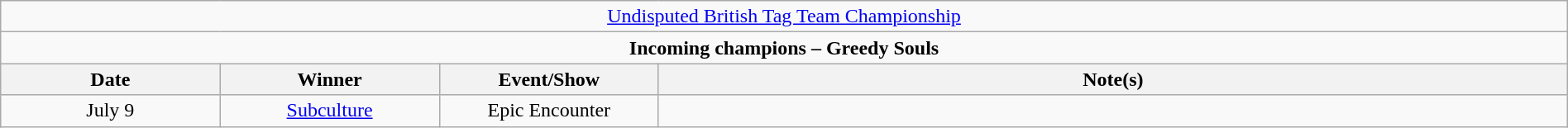<table class="wikitable" style="text-align:center; width:100%;">
<tr>
<td colspan="5" style="text-align: center;"><a href='#'>Undisputed British Tag Team Championship</a></td>
</tr>
<tr>
<td colspan="5" style="text-align: center;"><strong>Incoming champions – Greedy Souls </strong></td>
</tr>
<tr>
<th width=14%>Date</th>
<th width=14%>Winner</th>
<th width=14%>Event/Show</th>
<th width=58%>Note(s)</th>
</tr>
<tr>
<td>July 9</td>
<td><a href='#'>Subculture</a><br></td>
<td>Epic Encounter</td>
<td></td>
</tr>
</table>
